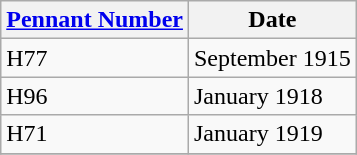<table class="wikitable" style="text-align:left">
<tr>
<th><a href='#'>Pennant Number</a></th>
<th>Date</th>
</tr>
<tr>
<td>H77</td>
<td>September 1915</td>
</tr>
<tr>
<td>H96</td>
<td>January 1918</td>
</tr>
<tr>
<td>H71</td>
<td>January 1919</td>
</tr>
<tr>
</tr>
</table>
